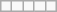<table class="wikitable" align="left">
<tr>
<td></td>
<td></td>
<td></td>
<td></td>
<td></td>
</tr>
</table>
